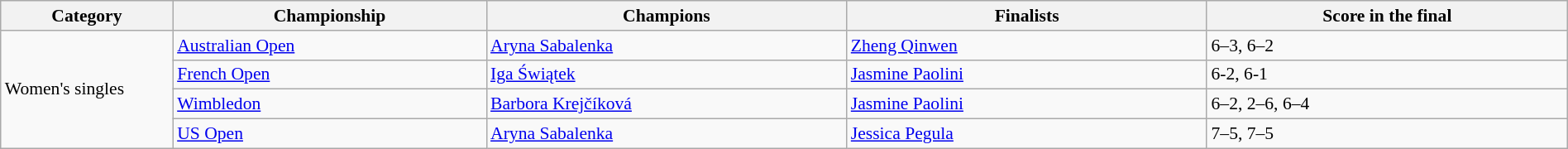<table class="wikitable" style="font-size:90%;" width="100%">
<tr>
<th style="width: 11%;">Category</th>
<th style="width: 20%;">Championship</th>
<th style="width: 23%;">Champions</th>
<th style="width: 23%;">Finalists</th>
<th style="width: 23%;">Score in the final</th>
</tr>
<tr>
<td rowspan="4">Women's singles</td>
<td><a href='#'>Australian Open</a></td>
<td> <a href='#'>Aryna Sabalenka</a></td>
<td> <a href='#'>Zheng Qinwen</a></td>
<td>6–3, 6–2</td>
</tr>
<tr>
<td><a href='#'>French Open</a></td>
<td> <a href='#'>Iga Świątek</a></td>
<td> <a href='#'>Jasmine Paolini</a></td>
<td>6-2, 6-1</td>
</tr>
<tr>
<td><a href='#'>Wimbledon</a></td>
<td> <a href='#'>Barbora Krejčíková</a></td>
<td> <a href='#'>Jasmine Paolini</a></td>
<td>6–2, 2–6, 6–4</td>
</tr>
<tr>
<td><a href='#'>US Open</a></td>
<td> <a href='#'>Aryna Sabalenka</a></td>
<td> <a href='#'>Jessica Pegula</a></td>
<td>7–5, 7–5</td>
</tr>
</table>
